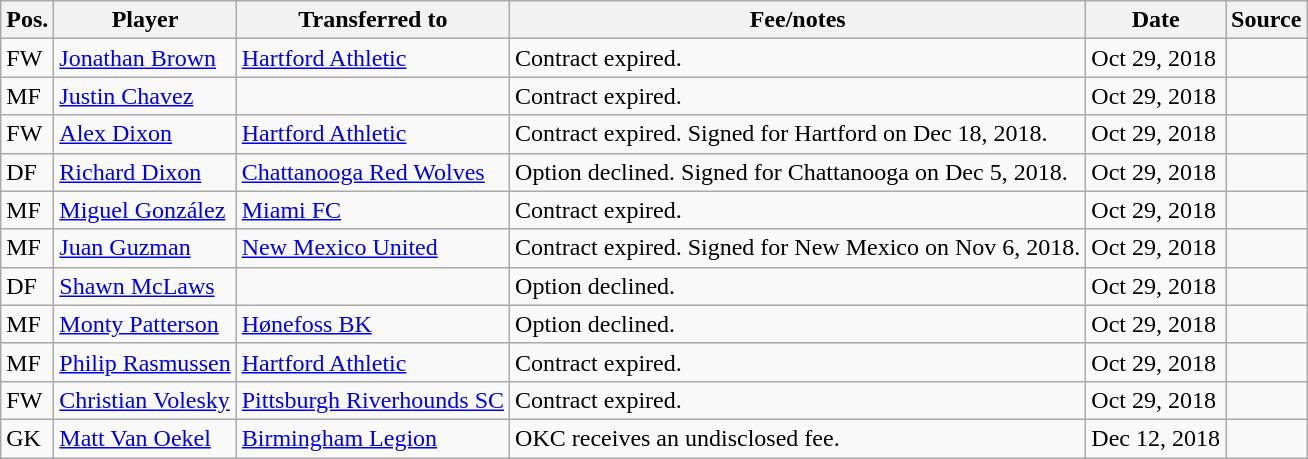<table class="wikitable sortable" style="text-align: left">
<tr>
<th><strong>Pos.</strong></th>
<th><strong>Player</strong></th>
<th><strong>Transferred to</strong></th>
<th><strong>Fee/notes</strong></th>
<th><strong>Date</strong></th>
<th><strong>Source</strong></th>
</tr>
<tr>
<td>FW</td>
<td> <a href='#'>Jonathan Brown</a></td>
<td> <a href='#'>Hartford Athletic</a></td>
<td>Contract expired.</td>
<td>Oct 29, 2018</td>
<td align=center></td>
</tr>
<tr>
<td>MF</td>
<td> <a href='#'>Justin Chavez</a></td>
<td></td>
<td>Contract expired.</td>
<td>Oct 29, 2018</td>
<td align=center></td>
</tr>
<tr>
<td>FW</td>
<td> <a href='#'>Alex Dixon</a></td>
<td> <a href='#'>Hartford Athletic</a></td>
<td>Contract expired. Signed for Hartford on Dec 18, 2018.</td>
<td>Oct 29, 2018</td>
<td align=center></td>
</tr>
<tr>
<td>DF</td>
<td> <a href='#'>Richard Dixon</a></td>
<td> <a href='#'>Chattanooga Red Wolves</a></td>
<td>Option declined. Signed for Chattanooga on Dec 5, 2018.</td>
<td>Oct 29, 2018</td>
<td align=center></td>
</tr>
<tr>
<td>MF</td>
<td> <a href='#'>Miguel González</a></td>
<td> <a href='#'>Miami FC</a></td>
<td>Contract expired.</td>
<td>Oct 29, 2018</td>
<td align=center></td>
</tr>
<tr>
<td>MF</td>
<td> <a href='#'>Juan Guzman</a></td>
<td> <a href='#'>New Mexico United</a></td>
<td>Contract expired. Signed for New Mexico on Nov 6, 2018.</td>
<td>Oct 29, 2018</td>
<td align=center></td>
</tr>
<tr>
<td>DF</td>
<td> <a href='#'>Shawn McLaws</a></td>
<td></td>
<td>Option declined.</td>
<td>Oct 29, 2018</td>
<td align=center></td>
</tr>
<tr>
<td>MF</td>
<td> <a href='#'>Monty Patterson</a></td>
<td> <a href='#'>Hønefoss BK</a></td>
<td>Option declined.</td>
<td>Oct 29, 2018</td>
<td align=center></td>
</tr>
<tr>
<td>MF</td>
<td> <a href='#'>Philip Rasmussen</a></td>
<td> <a href='#'>Hartford Athletic</a></td>
<td>Contract expired.</td>
<td>Oct 29, 2018</td>
<td align=center></td>
</tr>
<tr>
<td>FW</td>
<td> <a href='#'>Christian Volesky</a></td>
<td> <a href='#'>Pittsburgh Riverhounds SC</a></td>
<td>Contract expired.</td>
<td>Oct 29, 2018</td>
<td align=center></td>
</tr>
<tr>
<td>GK</td>
<td> <a href='#'>Matt Van Oekel</a></td>
<td> <a href='#'>Birmingham Legion</a></td>
<td>OKC receives an undisclosed fee.</td>
<td>Dec 12, 2018</td>
<td align=center></td>
</tr>
</table>
